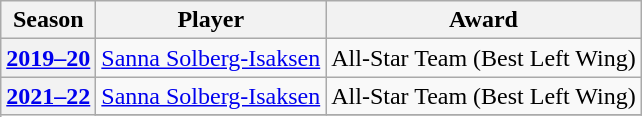<table class="wikitable" style="text-align: center">
<tr>
<th>Season</th>
<th class="unsortable">Player</th>
<th>Award</th>
</tr>
<tr>
<th rowspan="1"><a href='#'>2019–20</a></th>
<td style="text-align: left;"> <a href='#'>Sanna Solberg-Isaksen</a></td>
<td>All-Star Team (Best Left Wing)</td>
</tr>
<tr>
<th rowspan="5"><a href='#'>2021–22</a></th>
<td style="text-align: left;"> <a href='#'>Sanna Solberg-Isaksen</a></td>
<td>All-Star Team (Best Left Wing)</td>
</tr>
<tr>
</tr>
</table>
